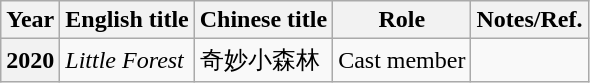<table class="wikitable sortable plainrowheaders">
<tr>
<th>Year</th>
<th>English title</th>
<th>Chinese title</th>
<th>Role</th>
<th class="unsortable">Notes/Ref.</th>
</tr>
<tr>
<th scope="row">2020</th>
<td><em>Little Forest</em></td>
<td>奇妙小森林</td>
<td>Cast member</td>
<td></td>
</tr>
</table>
